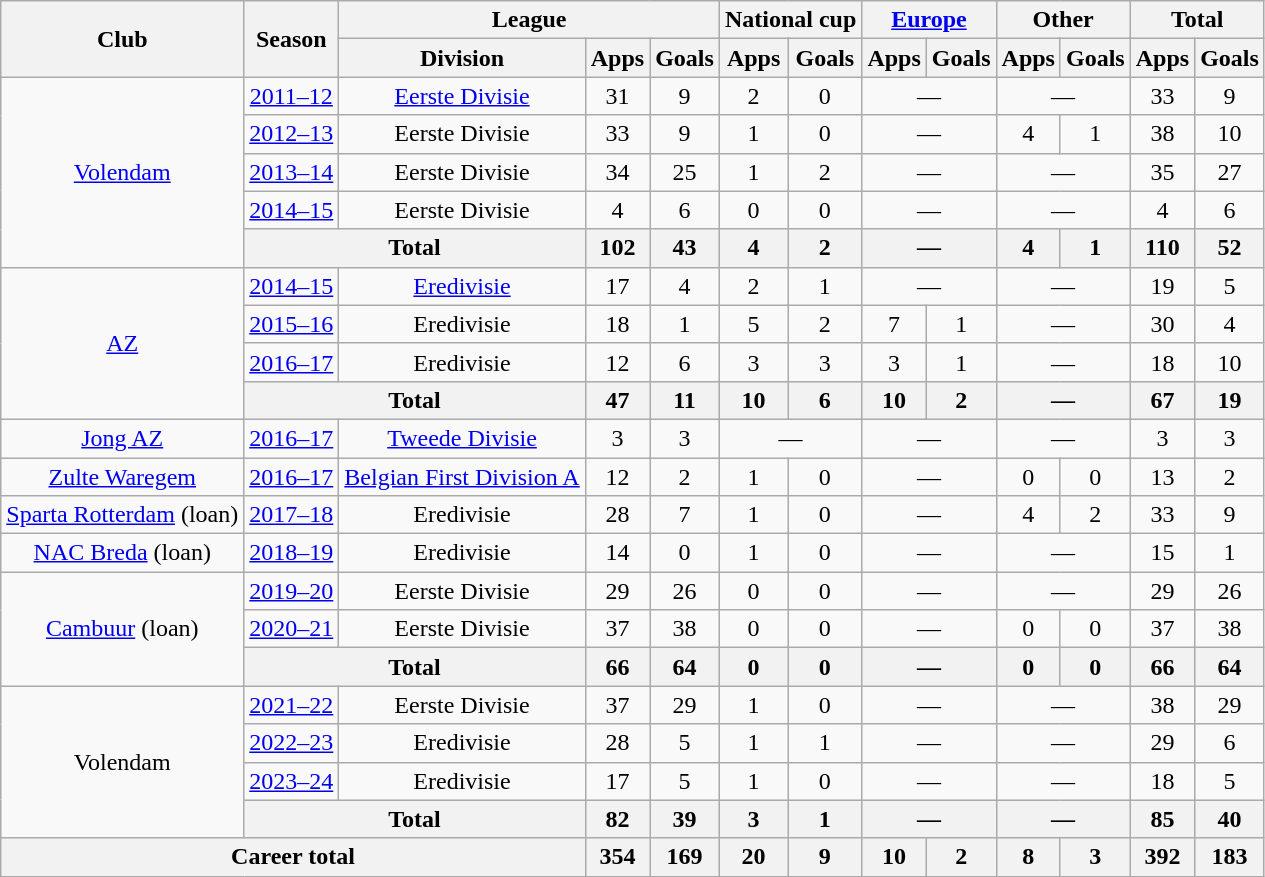<table class="wikitable" style="text-align:center">
<tr>
<th rowspan="2">Club</th>
<th rowspan="2">Season</th>
<th colspan="3">League</th>
<th colspan="2">National cup</th>
<th colspan="2"><a href='#'>Europe</a></th>
<th colspan="2">Other</th>
<th colspan="2">Total</th>
</tr>
<tr>
<th>Division</th>
<th>Apps</th>
<th>Goals</th>
<th>Apps</th>
<th>Goals</th>
<th>Apps</th>
<th>Goals</th>
<th>Apps</th>
<th>Goals</th>
<th>Apps</th>
<th>Goals</th>
</tr>
<tr>
<td rowspan="5"><a href='#'>Volendam</a></td>
<td><a href='#'>2011–12</a></td>
<td><a href='#'>Eerste Divisie</a></td>
<td>31</td>
<td>9</td>
<td>2</td>
<td>0</td>
<td colspan="2">—</td>
<td colspan="2">—</td>
<td>33</td>
<td>9</td>
</tr>
<tr>
<td><a href='#'>2012–13</a></td>
<td>Eerste Divisie</td>
<td>33</td>
<td>9</td>
<td>1</td>
<td>0</td>
<td colspan="2">—</td>
<td>4</td>
<td>1</td>
<td>38</td>
<td>10</td>
</tr>
<tr>
<td><a href='#'>2013–14</a></td>
<td>Eerste Divisie</td>
<td>34</td>
<td>25</td>
<td>1</td>
<td>2</td>
<td colspan="2">—</td>
<td colspan="2">—</td>
<td>35</td>
<td>27</td>
</tr>
<tr>
<td><a href='#'>2014–15</a></td>
<td>Eerste Divisie</td>
<td>4</td>
<td>6</td>
<td>0</td>
<td>0</td>
<td colspan="2">—</td>
<td colspan="2">—</td>
<td>4</td>
<td>6</td>
</tr>
<tr>
<th colspan="2">Total</th>
<th>102</th>
<th>43</th>
<th>4</th>
<th>2</th>
<th colspan="2">—</th>
<th>4</th>
<th>1</th>
<th>110</th>
<th>52</th>
</tr>
<tr>
<td rowspan="4"><a href='#'>AZ</a></td>
<td><a href='#'>2014–15</a></td>
<td><a href='#'>Eredivisie</a></td>
<td>17</td>
<td>4</td>
<td>2</td>
<td>1</td>
<td colspan="2">—</td>
<td colspan="2">—</td>
<td>19</td>
<td>5</td>
</tr>
<tr>
<td><a href='#'>2015–16</a></td>
<td>Eredivisie</td>
<td>18</td>
<td>1</td>
<td>5</td>
<td>2</td>
<td>7</td>
<td>1</td>
<td colspan="2">—</td>
<td>30</td>
<td>4</td>
</tr>
<tr>
<td><a href='#'>2016–17</a></td>
<td>Eredivisie</td>
<td>12</td>
<td>6</td>
<td>3</td>
<td>3</td>
<td>3</td>
<td>1</td>
<td colspan="2">—</td>
<td>18</td>
<td>10</td>
</tr>
<tr>
<th colspan="2">Total</th>
<th>47</th>
<th>11</th>
<th>10</th>
<th>6</th>
<th>10</th>
<th>2</th>
<th colspan="2">—</th>
<th>67</th>
<th>19</th>
</tr>
<tr>
<td><a href='#'>Jong AZ</a></td>
<td><a href='#'>2016–17</a></td>
<td><a href='#'>Tweede Divisie</a></td>
<td>3</td>
<td>3</td>
<td colspan="2">—</td>
<td colspan="2">—</td>
<td colspan="2">—</td>
<td>3</td>
<td>3</td>
</tr>
<tr>
<td><a href='#'>Zulte Waregem</a></td>
<td><a href='#'>2016–17</a></td>
<td><a href='#'>Belgian First Division A</a></td>
<td>12</td>
<td>2</td>
<td>1</td>
<td>0</td>
<td colspan="2">—</td>
<td>0</td>
<td>0</td>
<td>13</td>
<td>2</td>
</tr>
<tr>
<td><a href='#'>Sparta Rotterdam</a> (loan)</td>
<td><a href='#'>2017–18</a></td>
<td>Eredivisie</td>
<td>28</td>
<td>7</td>
<td>1</td>
<td>0</td>
<td colspan="2">—</td>
<td>4</td>
<td>2</td>
<td>33</td>
<td>9</td>
</tr>
<tr>
<td><a href='#'>NAC Breda</a> (loan)</td>
<td><a href='#'>2018–19</a></td>
<td>Eredivisie</td>
<td>14</td>
<td>0</td>
<td>1</td>
<td>0</td>
<td colspan="2">—</td>
<td colspan="2">—</td>
<td>15</td>
<td>1</td>
</tr>
<tr>
<td rowspan="3"><a href='#'>Cambuur</a> (loan)</td>
<td><a href='#'>2019–20</a></td>
<td>Eerste Divisie</td>
<td>29</td>
<td>26</td>
<td>0</td>
<td>0</td>
<td colspan="2">—</td>
<td colspan="2">—</td>
<td>29</td>
<td>26</td>
</tr>
<tr>
<td><a href='#'>2020–21</a></td>
<td>Eerste Divisie</td>
<td>37</td>
<td>38</td>
<td>0</td>
<td>0</td>
<td colspan="2">—</td>
<td>0</td>
<td>0</td>
<td>37</td>
<td>38</td>
</tr>
<tr>
<th colspan="2">Total</th>
<th>66</th>
<th>64</th>
<th>0</th>
<th>0</th>
<th colspan="2">—</th>
<th>0</th>
<th>0</th>
<th>66</th>
<th>64</th>
</tr>
<tr>
<td rowspan="4">Volendam</td>
<td><a href='#'>2021–22</a></td>
<td>Eerste Divisie</td>
<td>37</td>
<td>29</td>
<td>1</td>
<td>0</td>
<td colspan="2">—</td>
<td colspan="2">—</td>
<td>38</td>
<td>29</td>
</tr>
<tr>
<td><a href='#'>2022–23</a></td>
<td>Eredivisie</td>
<td>28</td>
<td>5</td>
<td>1</td>
<td>1</td>
<td colspan="2">—</td>
<td colspan="2">—</td>
<td>29</td>
<td>6</td>
</tr>
<tr>
<td><a href='#'>2023–24</a></td>
<td>Eredivisie</td>
<td>17</td>
<td>5</td>
<td>1</td>
<td>0</td>
<td colspan="2">—</td>
<td colspan="2">—</td>
<td>18</td>
<td>5</td>
</tr>
<tr>
<th colspan="2">Total</th>
<th>82</th>
<th>39</th>
<th>3</th>
<th>1</th>
<th colspan="2">—</th>
<th colspan="2">—</th>
<th>85</th>
<th>40</th>
</tr>
<tr>
<th colspan="3">Career total</th>
<th>354</th>
<th>169</th>
<th>20</th>
<th>9</th>
<th>10</th>
<th>2</th>
<th>8</th>
<th>3</th>
<th>392</th>
<th>183</th>
</tr>
</table>
